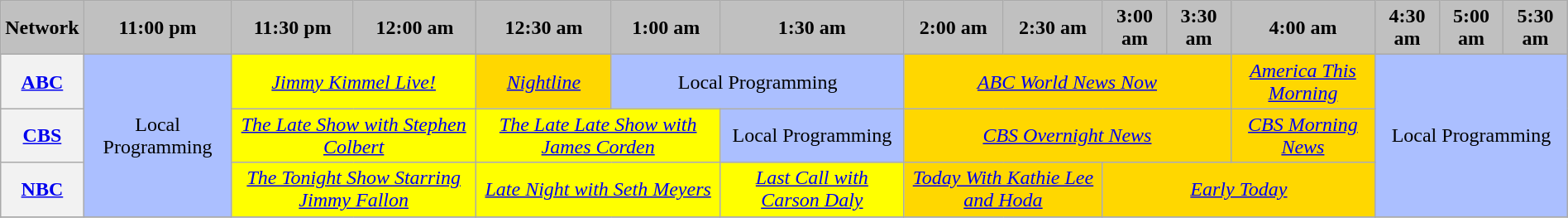<table class="wikitable" style="width:100%;margin-right:0;text-align:center">
<tr>
<th colspan="1" style="background-color:#C0C0C0;text-align:center">Network</th>
<th style="background-color:#C0C0C0;text-align:center">11:00 pm</th>
<th style="background-color:#C0C0C0;text-align:center">11:30 pm</th>
<th style="background-color:#C0C0C0;text-align:center">12:00 am</th>
<th style="background-color:#C0C0C0;text-align:center">12:30 am</th>
<th style="background-color:#C0C0C0;text-align:center">1:00 am</th>
<th style="background-color:#C0C0C0;text-align:center">1:30 am</th>
<th style="background-color:#C0C0C0;text-align:center">2:00 am</th>
<th style="background-color:#C0C0C0;text-align:center">2:30 am</th>
<th style="background-color:#C0C0C0;text-align:center">3:00 am</th>
<th style="background-color:#C0C0C0;text-align:center">3:30 am</th>
<th style="background-color:#C0C0C0;text-align:center">4:00 am</th>
<th style="background-color:#C0C0C0;text-align:center">4:30 am</th>
<th style="background-color:#C0C0C0;text-align:center">5:00 am</th>
<th style="background-color:#C0C0C0;text-align:center">5:30 am</th>
</tr>
<tr>
<th colspan="1"><a href='#'>ABC</a></th>
<td colspan="1" rowspan="3" style="background:#abbfff">Local Programming</td>
<td colspan="2" style="background:yellow"><em><a href='#'>Jimmy Kimmel Live!</a></em> </td>
<td colspan="1" style="background:gold"><em><a href='#'>Nightline</a></em> </td>
<td colspan="2" style="background:#abbfff">Local Programming</td>
<td colspan="4" style="background:gold"><em><a href='#'>ABC World News Now</a></em></td>
<td style="background:gold"><em><a href='#'>America This Morning</a></em></td>
<td colspan="3" rowspan="3" style="background:#abbfff">Local Programming</td>
</tr>
<tr>
<th colspan="1"><a href='#'>CBS</a></th>
<td colspan="2" style="background:yellow"><em><a href='#'>The Late Show with Stephen Colbert</a></em> </td>
<td colspan="2" style="background:yellow"><em><a href='#'>The Late Late Show with James Corden</a></em> </td>
<td colspan="1" style="background:#abbfff">Local Programming</td>
<td colspan="4" style="background:gold"><em><a href='#'>CBS Overnight News</a></em></td>
<td colspan="1" style="background:gold"><em><a href='#'>CBS Morning News</a></em></td>
</tr>
<tr>
<th colspan="1"><a href='#'>NBC</a></th>
<td colspan="2" style="background:yellow"><em><a href='#'>The Tonight Show Starring Jimmy Fallon</a></em> </td>
<td colspan="2" style="background:yellow"><em><a href='#'>Late Night with Seth Meyers</a></em></td>
<td colspan="1" style="background:yellow"><em><a href='#'>Last Call with Carson Daly</a></em></td>
<td colspan="2" style="background:gold"><em><a href='#'>Today With Kathie Lee and Hoda</a></em> </td>
<td colspan="3" style="background:gold"><em><a href='#'>Early Today</a></em></td>
</tr>
<tr>
</tr>
</table>
